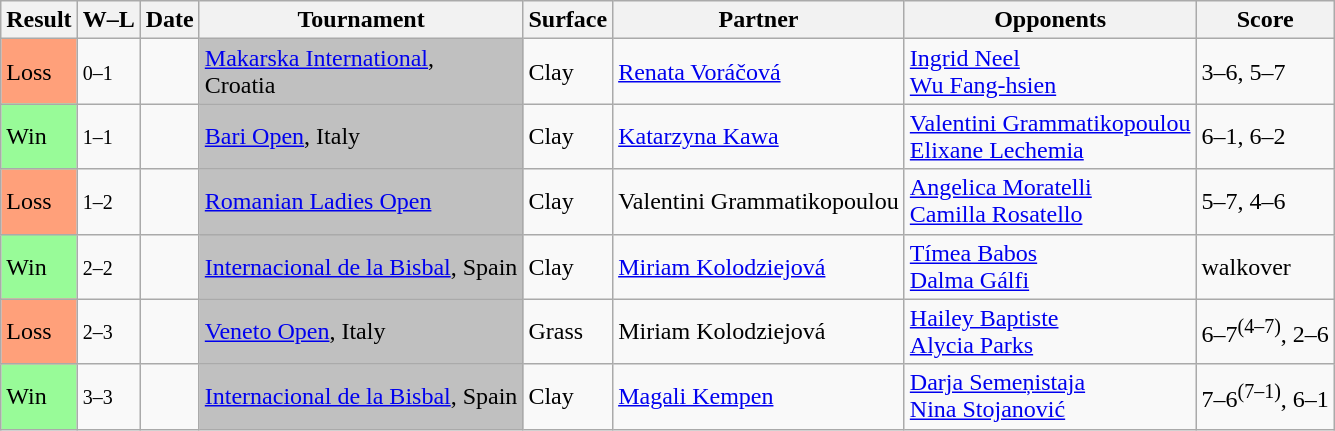<table class="sortable wikitable">
<tr>
<th>Result</th>
<th class="unsortable">W–L</th>
<th>Date</th>
<th>Tournament</th>
<th>Surface</th>
<th>Partner</th>
<th>Opponents</th>
<th class="unsortable">Score</th>
</tr>
<tr>
<td style="background:#ffa07a;">Loss</td>
<td><small>0–1</small></td>
<td><a href='#'></a></td>
<td bgcolor=silver><a href='#'>Makarska International</a>, <br>Croatia</td>
<td>Clay</td>
<td> <a href='#'>Renata Voráčová</a></td>
<td> <a href='#'>Ingrid Neel</a> <br>  <a href='#'>Wu Fang-hsien</a></td>
<td>3–6, 5–7</td>
</tr>
<tr>
<td bgcolor=98FB98>Win</td>
<td><small>1–1</small></td>
<td><a href='#'></a></td>
<td bgcolor=silver><a href='#'>Bari Open</a>, Italy</td>
<td>Clay</td>
<td> <a href='#'>Katarzyna Kawa</a></td>
<td> <a href='#'>Valentini Grammatikopoulou</a> <br>  <a href='#'>Elixane Lechemia</a></td>
<td>6–1, 6–2</td>
</tr>
<tr>
<td bgcolor=FFA07A>Loss</td>
<td><small>1–2</small></td>
<td><a href='#'></a></td>
<td bgcolor=silver><a href='#'>Romanian Ladies Open</a></td>
<td>Clay</td>
<td> Valentini Grammatikopoulou</td>
<td> <a href='#'>Angelica Moratelli</a> <br>  <a href='#'>Camilla Rosatello</a></td>
<td>5–7, 4–6</td>
</tr>
<tr>
<td bgcolor=98FB98>Win</td>
<td><small>2–2</small></td>
<td><a href='#'></a></td>
<td bgcolor=silver><a href='#'>Internacional de la Bisbal</a>, Spain</td>
<td>Clay</td>
<td> <a href='#'>Miriam Kolodziejová</a></td>
<td> <a href='#'>Tímea Babos</a> <br>  <a href='#'>Dalma Gálfi</a></td>
<td>walkover</td>
</tr>
<tr>
<td bgcolor=FFA07A>Loss</td>
<td><small>2–3</small></td>
<td><a href='#'></a></td>
<td bgcolor=silver><a href='#'>Veneto Open</a>, Italy</td>
<td>Grass</td>
<td> Miriam Kolodziejová</td>
<td> <a href='#'>Hailey Baptiste</a> <br>  <a href='#'>Alycia Parks</a></td>
<td>6–7<sup>(4–7)</sup>, 2–6</td>
</tr>
<tr>
<td bgcolor=98FB98>Win</td>
<td><small>3–3</small></td>
<td><a href='#'></a></td>
<td bgcolor=silver><a href='#'>Internacional de la Bisbal</a>, Spain</td>
<td>Clay</td>
<td> <a href='#'>Magali Kempen</a></td>
<td> <a href='#'>Darja Semeņistaja</a> <br>  <a href='#'>Nina Stojanović</a></td>
<td>7–6<sup>(7–1)</sup>, 6–1</td>
</tr>
</table>
